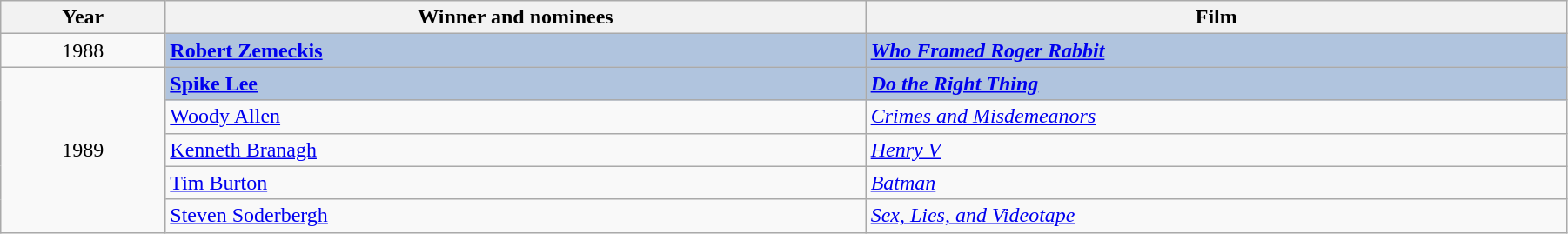<table class="wikitable" width="95%" cellpadding="5">
<tr>
<th width="100"><strong>Year</strong></th>
<th width="450"><strong>Winner and nominees</strong></th>
<th width="450"><strong>Film</strong></th>
</tr>
<tr>
<td style="text-align:center;">1988</td>
<td style="background:#B0C4DE;"><strong><a href='#'>Robert Zemeckis</a></strong></td>
<td style="background:#B0C4DE;"><strong><em><a href='#'>Who Framed Roger Rabbit</a></em></strong></td>
</tr>
<tr>
<td rowspan="5" style="text-align:center;">1989</td>
<td style="background:#B0C4DE;"><strong><a href='#'>Spike Lee</a></strong></td>
<td style="background:#B0C4DE;"><strong><em><a href='#'>Do the Right Thing</a></em></strong></td>
</tr>
<tr>
<td><a href='#'>Woody Allen</a></td>
<td><em><a href='#'>Crimes and Misdemeanors</a></em></td>
</tr>
<tr>
<td><a href='#'>Kenneth Branagh</a></td>
<td><em><a href='#'>Henry V</a></em></td>
</tr>
<tr>
<td><a href='#'>Tim Burton</a></td>
<td><em><a href='#'>Batman</a></em></td>
</tr>
<tr>
<td><a href='#'>Steven Soderbergh</a></td>
<td><em><a href='#'>Sex, Lies, and Videotape</a></em></td>
</tr>
</table>
